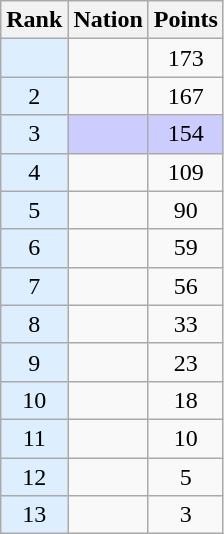<table class="wikitable sortable" style="text-align:center">
<tr>
<th>Rank</th>
<th>Nation</th>
<th>Points</th>
</tr>
<tr>
<td bgcolor = DDEEFF></td>
<td align=left></td>
<td>173</td>
</tr>
<tr>
<td bgcolor = DDEEFF>2</td>
<td align=left></td>
<td>167</td>
</tr>
<tr style="background-color:#ccccff">
<td bgcolor = DDEEFF>3</td>
<td align=left></td>
<td>154</td>
</tr>
<tr>
<td bgcolor = DDEEFF>4</td>
<td align=left></td>
<td>109</td>
</tr>
<tr>
<td bgcolor = DDEEFF>5</td>
<td align=left></td>
<td>90</td>
</tr>
<tr>
<td bgcolor = DDEEFF>6</td>
<td align=left></td>
<td>59</td>
</tr>
<tr>
<td bgcolor = DDEEFF>7</td>
<td align=left></td>
<td>56</td>
</tr>
<tr>
<td bgcolor = DDEEFF>8</td>
<td align=left></td>
<td>33</td>
</tr>
<tr>
<td bgcolor = DDEEFF>9</td>
<td align=left></td>
<td>23</td>
</tr>
<tr>
<td bgcolor = DDEEFF>10</td>
<td align=left></td>
<td>18</td>
</tr>
<tr>
<td bgcolor = DDEEFF>11</td>
<td align=left></td>
<td>10</td>
</tr>
<tr>
<td bgcolor = DDEEFF>12</td>
<td align=left></td>
<td>5</td>
</tr>
<tr>
<td bgcolor = DDEEFF>13</td>
<td align=left></td>
<td>3</td>
</tr>
</table>
